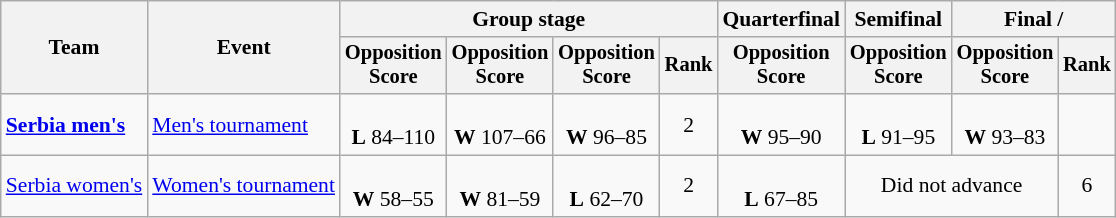<table class=wikitable style=font-size:90%;text-align:center>
<tr>
<th rowspan=2>Team</th>
<th rowspan=2>Event</th>
<th colspan=4>Group stage</th>
<th>Quarterfinal</th>
<th>Semifinal</th>
<th colspan=2>Final / </th>
</tr>
<tr style=font-size:95%>
<th>Opposition<br>Score</th>
<th>Opposition<br>Score</th>
<th>Opposition<br>Score</th>
<th>Rank</th>
<th>Opposition<br>Score</th>
<th>Opposition<br>Score</th>
<th>Opposition<br>Score</th>
<th>Rank</th>
</tr>
<tr>
<td align=left><strong><a href='#'>Serbia men's</a></strong></td>
<td align=left><a href='#'>Men's tournament</a></td>
<td> <br><strong>L</strong> 84–110</td>
<td> <br><strong>W</strong> 107–66</td>
<td> <br><strong>W</strong> 96–85</td>
<td>2 <strong></strong></td>
<td> <br><strong>W</strong> 95–90</td>
<td> <br><strong>L</strong> 91–95</td>
<td> <br><strong>W</strong> 93–83</td>
<td></td>
</tr>
<tr>
<td align=left><a href='#'>Serbia women's</a></td>
<td align=left><a href='#'>Women's tournament</a></td>
<td> <br><strong>W</strong> 58–55</td>
<td> <br><strong>W</strong> 81–59</td>
<td> <br><strong>L</strong> 62–70</td>
<td>2 <strong></strong></td>
<td> <br><strong>L</strong> 67–85</td>
<td colspan=2>Did not advance</td>
<td>6</td>
</tr>
</table>
